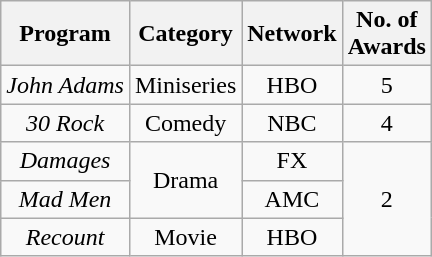<table class="wikitable">
<tr>
<th>Program</th>
<th>Category</th>
<th>Network</th>
<th>No. of<br>Awards</th>
</tr>
<tr style="text-align:center">
<td><em>John Adams</em></td>
<td>Miniseries</td>
<td>HBO</td>
<td>5</td>
</tr>
<tr style="text-align:center">
<td><em>30 Rock</em></td>
<td>Comedy</td>
<td>NBC</td>
<td>4</td>
</tr>
<tr style="text-align:center">
<td><em>Damages</em></td>
<td rowspan="2">Drama</td>
<td>FX</td>
<td rowspan="3">2</td>
</tr>
<tr style="text-align:center">
<td><em>Mad Men</em></td>
<td>AMC</td>
</tr>
<tr style="text-align:center">
<td><em>Recount</em></td>
<td>Movie</td>
<td>HBO</td>
</tr>
</table>
